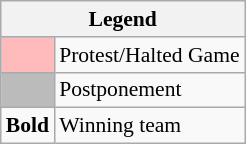<table class="wikitable" style="font-size:90%">
<tr>
<th colspan="2">Legend</th>
</tr>
<tr>
<td style="background:#fbb;"> </td>
<td>Protest/Halted Game</td>
</tr>
<tr>
<td style="background:#bbb;"> </td>
<td>Postponement</td>
</tr>
<tr>
<td><strong>Bold</strong></td>
<td>Winning team</td>
</tr>
</table>
